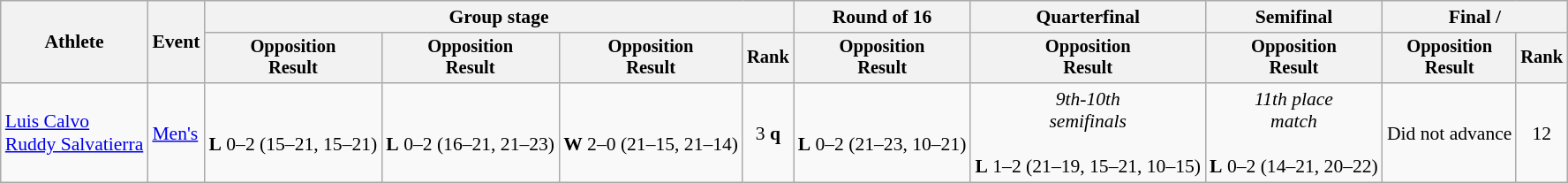<table class=wikitable style=font-size:90%;text-align:center>
<tr>
<th rowspan=2>Athlete</th>
<th rowspan=2>Event</th>
<th colspan=4>Group stage</th>
<th>Round of 16</th>
<th>Quarterfinal</th>
<th>Semifinal</th>
<th colspan=2>Final / </th>
</tr>
<tr style=font-size:95%>
<th>Opposition<br>Result</th>
<th>Opposition<br>Result</th>
<th>Opposition<br>Result</th>
<th>Rank</th>
<th>Opposition<br>Result</th>
<th>Opposition<br>Result</th>
<th>Opposition<br>Result</th>
<th>Opposition<br>Result</th>
<th>Rank</th>
</tr>
<tr>
<td align=left><a href='#'>Luis Calvo</a><br><a href='#'>Ruddy Salvatierra</a></td>
<td align=left><a href='#'>Men's</a></td>
<td><br><strong>L</strong> 0–2 (15–21, 15–21)</td>
<td><br><strong>L</strong> 0–2 (16–21, 21–23)</td>
<td><br><strong>W</strong> 2–0 (21–15, 21–14)</td>
<td>3 <strong>q</strong></td>
<td><br><strong>L</strong> 0–2 (21–23, 10–21)</td>
<td><em>9th-10th<br>semifinals</em><br><br><strong>L</strong> 1–2 (21–19, 15–21, 10–15)</td>
<td><em>11th place<br>match</em><br><br><strong>L</strong> 0–2 (14–21, 20–22)</td>
<td>Did not advance</td>
<td>12</td>
</tr>
</table>
